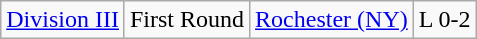<table class="wikitable">
<tr>
<td rowspan="3"><a href='#'>Division III</a></td>
<td>First Round</td>
<td><a href='#'>Rochester (NY)</a></td>
<td>L 0-2</td>
</tr>
</table>
